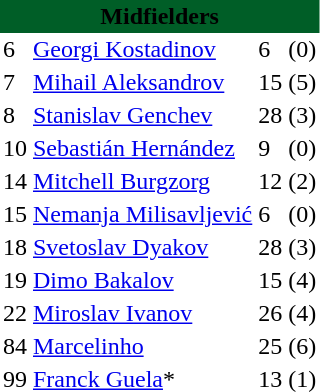<table class="toccolours" border="0" cellpadding="2" cellspacing="0" align="left" style="margin:0.5em;">
<tr>
<th colspan="4" align="center" bgcolor="#005e27"><span>Midfielders</span></th>
</tr>
<tr>
<td>6</td>
<td> <a href='#'>Georgi Kostadinov</a></td>
<td>6</td>
<td>(0)</td>
</tr>
<tr>
<td>7</td>
<td> <a href='#'>Mihail Aleksandrov</a></td>
<td>15</td>
<td>(5)</td>
</tr>
<tr>
<td>8</td>
<td> <a href='#'>Stanislav Genchev</a></td>
<td>28</td>
<td>(3)</td>
</tr>
<tr>
<td>10</td>
<td> <a href='#'>Sebastián Hernández</a></td>
<td>9</td>
<td>(0)</td>
</tr>
<tr>
<td>14</td>
<td> <a href='#'>Mitchell Burgzorg</a></td>
<td>12</td>
<td>(2)</td>
</tr>
<tr>
<td>15</td>
<td> <a href='#'>Nemanja Milisavljević</a></td>
<td>6</td>
<td>(0)</td>
</tr>
<tr>
<td>18</td>
<td> <a href='#'>Svetoslav Dyakov</a></td>
<td>28</td>
<td>(3)</td>
</tr>
<tr>
<td>19</td>
<td> <a href='#'>Dimo Bakalov</a></td>
<td>15</td>
<td>(4)</td>
</tr>
<tr>
<td>22</td>
<td> <a href='#'>Miroslav Ivanov</a></td>
<td>26</td>
<td>(4)</td>
</tr>
<tr>
<td>84</td>
<td> <a href='#'>Marcelinho</a></td>
<td>25</td>
<td>(6)</td>
</tr>
<tr>
<td>99</td>
<td> <a href='#'>Franck Guela</a>*</td>
<td>13</td>
<td>(1)</td>
</tr>
<tr>
</tr>
</table>
